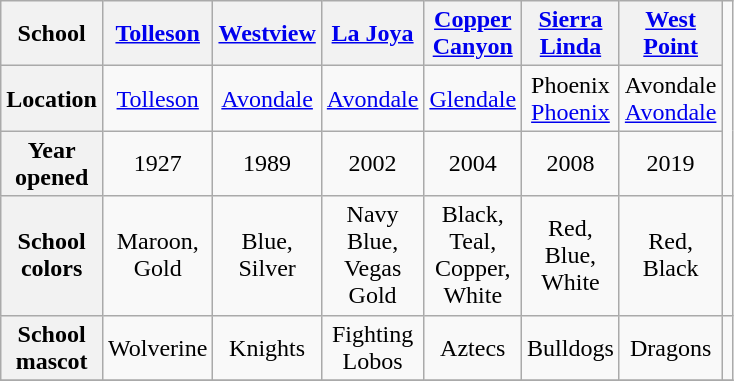<table class="wikitable" style="text-align: center; width: 200px; height: 200px;">
<tr>
<th scope="col">School</th>
<th scope="col"><a href='#'>Tolleson</a></th>
<th scope="col"><a href='#'>Westview</a></th>
<th scope="col"><a href='#'>La Joya</a></th>
<th scope="col"><a href='#'>Copper Canyon</a></th>
<th scope="col"><a href='#'>Sierra Linda</a></th>
<th scope="col"><a href='#'>West Point</a></th>
</tr>
<tr>
<th scope="row">Location</th>
<td><a href='#'>Tolleson</a></td>
<td><a href='#'>Avondale</a></td>
<td><a href='#'>Avondale</a></td>
<td><a href='#'>Glendale</a></td>
<td>Phoenix <a href='#'>Phoenix</a></td>
<td>Avondale <a href='#'>Avondale</a></td>
</tr>
<tr>
<th scope="row">Year opened</th>
<td>1927</td>
<td>1989</td>
<td>2002</td>
<td>2004</td>
<td>2008</td>
<td>2019</td>
</tr>
<tr>
<th scope="row">School colors</th>
<td>Maroon, Gold</td>
<td>Blue, Silver</td>
<td>Navy Blue, Vegas Gold</td>
<td>Black, Teal, Copper, White</td>
<td>Red, Blue, White</td>
<td>Red, Black</td>
<td></td>
</tr>
<tr>
<th scope="row">School mascot</th>
<td>Wolverine</td>
<td>Knights</td>
<td>Fighting Lobos</td>
<td>Aztecs</td>
<td>Bulldogs</td>
<td>Dragons</td>
<td></td>
</tr>
<tr>
</tr>
</table>
